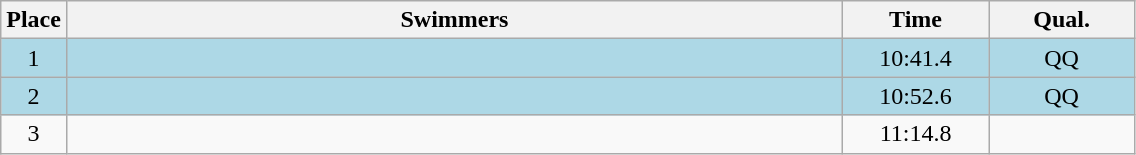<table class=wikitable style="text-align:center">
<tr>
<th>Place</th>
<th width=510>Swimmers</th>
<th width=90>Time</th>
<th width=90>Qual.</th>
</tr>
<tr bgcolor=lightblue>
<td>1</td>
<td align=left></td>
<td>10:41.4</td>
<td>QQ</td>
</tr>
<tr bgcolor=lightblue>
<td>2</td>
<td align=left></td>
<td>10:52.6</td>
<td>QQ</td>
</tr>
<tr>
<td>3</td>
<td align=left></td>
<td>11:14.8</td>
<td></td>
</tr>
</table>
